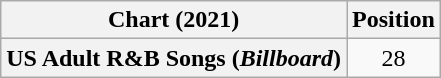<table class="wikitable sortable plainrowheaders" style="text-align:center">
<tr>
<th>Chart (2021)</th>
<th>Position</th>
</tr>
<tr>
<th scope="row">US Adult R&B Songs (<em>Billboard</em>)</th>
<td>28</td>
</tr>
</table>
